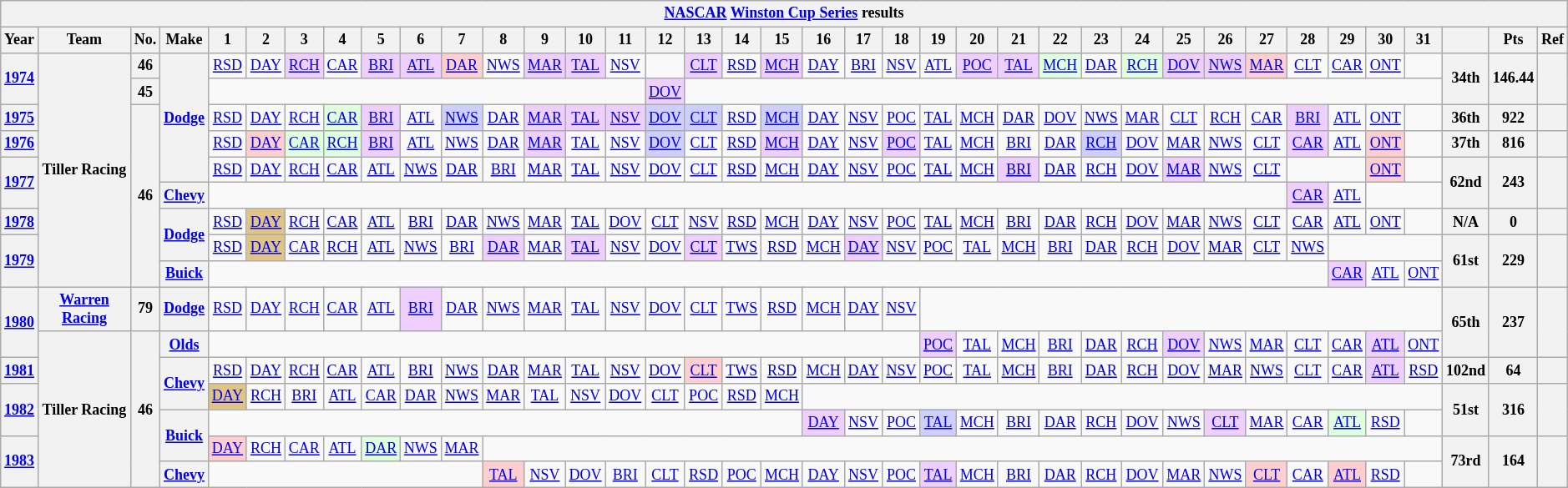<table class="wikitable" style="text-align:center; font-size:75%">
<tr>
<th colspan=45><a href='#'>NASCAR</a> <a href='#'>Winston Cup Series</a> results</th>
</tr>
<tr>
<th>Year</th>
<th>Team</th>
<th>No.</th>
<th>Make</th>
<th>1</th>
<th>2</th>
<th>3</th>
<th>4</th>
<th>5</th>
<th>6</th>
<th>7</th>
<th>8</th>
<th>9</th>
<th>10</th>
<th>11</th>
<th>12</th>
<th>13</th>
<th>14</th>
<th>15</th>
<th>16</th>
<th>17</th>
<th>18</th>
<th>19</th>
<th>20</th>
<th>21</th>
<th>22</th>
<th>23</th>
<th>24</th>
<th>25</th>
<th>26</th>
<th>27</th>
<th>28</th>
<th>29</th>
<th>30</th>
<th>31</th>
<th></th>
<th>Pts</th>
<th>Ref</th>
</tr>
<tr>
<th rowspan=2><a href='#'>1974</a></th>
<th rowspan=9>Tiller Racing</th>
<th>46</th>
<th rowspan=5><a href='#'>Dodge</a></th>
<td><a href='#'>RSD</a></td>
<td><a href='#'>DAY</a></td>
<td style="background:#EFCFFF;"><a href='#'>RCH</a><br></td>
<td><a href='#'>CAR</a></td>
<td style="background:#EFCFFF;"><a href='#'>BRI</a><br></td>
<td style="background:#EFCFFF;"><a href='#'>ATL</a><br></td>
<td style="background:#FFCFCF;"><a href='#'>DAR</a><br></td>
<td><a href='#'>NWS</a></td>
<td style="background:#EFCFFF;"><a href='#'>MAR</a><br></td>
<td style="background:#EFCFFF;"><a href='#'>TAL</a><br></td>
<td><a href='#'>NSV</a></td>
<td></td>
<td style="background:#EFCFFF;"><a href='#'>CLT</a><br></td>
<td><a href='#'>RSD</a></td>
<td style="background:#EFCFFF;"><a href='#'>MCH</a><br></td>
<td><a href='#'>DAY</a></td>
<td><a href='#'>BRI</a></td>
<td><a href='#'>NSV</a></td>
<td><a href='#'>ATL</a></td>
<td style="background:#EFCFFF;"><a href='#'>POC</a><br></td>
<td style="background:#EFCFFF;"><a href='#'>TAL</a><br></td>
<td style="background:#DFFFDF;"><a href='#'>MCH</a><br></td>
<td><a href='#'>DAR</a></td>
<td style="background:#DFFFDF;"><a href='#'>RCH</a><br></td>
<td style="background:#EFCFFF;"><a href='#'>DOV</a><br></td>
<td style="background:#EFCFFF;"><a href='#'>NWS</a><br></td>
<td style="background:#FFCFCF;"><a href='#'>MAR</a><br></td>
<td><a href='#'>CLT</a></td>
<td><a href='#'>CAR</a></td>
<td><a href='#'>ONT</a></td>
<td></td>
<th rowspan=2>34th</th>
<th rowspan=2>146.44</th>
<th rowspan=2></th>
</tr>
<tr>
<th>45</th>
<td colspan=11></td>
<td style="background:#EFCFFF;"><a href='#'>DOV</a><br></td>
<td colspan=19></td>
</tr>
<tr>
<th><a href='#'>1975</a></th>
<th rowspan=7>46</th>
<td><a href='#'>RSD</a></td>
<td><a href='#'>DAY</a></td>
<td><a href='#'>RCH</a></td>
<td style="background:#DFFFDF;"><a href='#'>CAR</a><br></td>
<td style="background:#EFCFFF;"><a href='#'>BRI</a><br></td>
<td><a href='#'>ATL</a></td>
<td style="background:#CFCFFF;"><a href='#'>NWS</a><br></td>
<td><a href='#'>DAR</a></td>
<td style="background:#EFCFFF;"><a href='#'>MAR</a><br></td>
<td style="background:#EFCFFF;"><a href='#'>TAL</a><br></td>
<td style="background:#EFCFFF;"><a href='#'>NSV</a><br></td>
<td style="background:#CFCFFF;"><a href='#'>DOV</a><br></td>
<td style="background:#CFCFFF;"><a href='#'>CLT</a><br></td>
<td><a href='#'>RSD</a></td>
<td style="background:#CFCFFF;"><a href='#'>MCH</a><br></td>
<td><a href='#'>DAY</a></td>
<td><a href='#'>NSV</a></td>
<td><a href='#'>POC</a></td>
<td><a href='#'>TAL</a></td>
<td><a href='#'>MCH</a></td>
<td><a href='#'>DAR</a></td>
<td><a href='#'>DOV</a></td>
<td><a href='#'>NWS</a></td>
<td><a href='#'>MAR</a></td>
<td><a href='#'>CLT</a></td>
<td><a href='#'>RCH</a></td>
<td><a href='#'>CAR</a></td>
<td style="background:#EFCFFF;"><a href='#'>BRI</a><br></td>
<td><a href='#'>ATL</a></td>
<td><a href='#'>ONT</a></td>
<td></td>
<th>36th</th>
<th>922</th>
<th></th>
</tr>
<tr>
<th><a href='#'>1976</a></th>
<td><a href='#'>RSD</a></td>
<td style="background:#FFCFCF;"><a href='#'>DAY</a><br></td>
<td style="background:#DFFFDF;"><a href='#'>CAR</a><br></td>
<td style="background:#DFFFDF;"><a href='#'>RCH</a><br></td>
<td style="background:#EFCFFF;"><a href='#'>BRI</a><br></td>
<td><a href='#'>ATL</a></td>
<td><a href='#'>NWS</a></td>
<td><a href='#'>DAR</a></td>
<td style="background:#EFCFFF;"><a href='#'>MAR</a><br></td>
<td><a href='#'>TAL</a></td>
<td><a href='#'>NSV</a></td>
<td style="background:#CFCFFF;"><a href='#'>DOV</a><br></td>
<td><a href='#'>CLT</a></td>
<td><a href='#'>RSD</a></td>
<td style="background:#EFCFFF;"><a href='#'>MCH</a><br></td>
<td><a href='#'>DAY</a></td>
<td><a href='#'>NSV</a></td>
<td style="background:#EFCFFF;"><a href='#'>POC</a><br></td>
<td><a href='#'>TAL</a></td>
<td><a href='#'>MCH</a></td>
<td><a href='#'>BRI</a></td>
<td><a href='#'>DAR</a></td>
<td style="background:#CFCFFF;"><a href='#'>RCH</a><br></td>
<td><a href='#'>DOV</a></td>
<td><a href='#'>MAR</a></td>
<td><a href='#'>NWS</a></td>
<td><a href='#'>CLT</a></td>
<td style="background:#EFCFFF;"><a href='#'>CAR</a><br></td>
<td><a href='#'>ATL</a></td>
<td style="background:#FFCFCF;"><a href='#'>ONT</a><br></td>
<td></td>
<th>37th</th>
<th>816</th>
<th></th>
</tr>
<tr>
<th rowspan=2><a href='#'>1977</a></th>
<td><a href='#'>RSD</a></td>
<td><a href='#'>DAY</a></td>
<td><a href='#'>RCH</a></td>
<td><a href='#'>CAR</a></td>
<td><a href='#'>ATL</a></td>
<td><a href='#'>NWS</a></td>
<td><a href='#'>DAR</a></td>
<td><a href='#'>BRI</a></td>
<td><a href='#'>MAR</a></td>
<td><a href='#'>TAL</a></td>
<td><a href='#'>NSV</a></td>
<td><a href='#'>DOV</a></td>
<td><a href='#'>CLT</a></td>
<td><a href='#'>RSD</a></td>
<td><a href='#'>MCH</a></td>
<td><a href='#'>DAY</a></td>
<td><a href='#'>NSV</a></td>
<td><a href='#'>POC</a></td>
<td><a href='#'>TAL</a></td>
<td><a href='#'>MCH</a></td>
<td style="background:#EFCFFF;"><a href='#'>BRI</a><br></td>
<td><a href='#'>DAR</a></td>
<td><a href='#'>RCH</a></td>
<td><a href='#'>DOV</a></td>
<td style="background:#EFCFFF;"><a href='#'>MAR</a><br></td>
<td><a href='#'>NWS</a></td>
<td><a href='#'>CLT</a></td>
<td colspan=2></td>
<td style="background:#FFCFCF;"><a href='#'>ONT</a><br></td>
<td></td>
<th rowspan=2>62nd</th>
<th rowspan=2>243</th>
<th rowspan=2></th>
</tr>
<tr>
<th><a href='#'>Chevy</a></th>
<td colspan=27></td>
<td style="background:#EFCFFF;"><a href='#'>CAR</a><br></td>
<td><a href='#'>ATL</a></td>
<td colspan=2></td>
</tr>
<tr>
<th><a href='#'>1978</a></th>
<th rowspan=2><a href='#'>Dodge</a></th>
<td><a href='#'>RSD</a></td>
<td style="background:#DFC484;"><a href='#'>DAY</a><br></td>
<td><a href='#'>RCH</a></td>
<td><a href='#'>CAR</a></td>
<td><a href='#'>ATL</a></td>
<td><a href='#'>BRI</a></td>
<td><a href='#'>DAR</a></td>
<td><a href='#'>NWS</a></td>
<td><a href='#'>MAR</a></td>
<td><a href='#'>TAL</a></td>
<td><a href='#'>DOV</a></td>
<td><a href='#'>CLT</a></td>
<td><a href='#'>NSV</a></td>
<td><a href='#'>RSD</a></td>
<td><a href='#'>MCH</a></td>
<td><a href='#'>DAY</a></td>
<td><a href='#'>NSV</a></td>
<td><a href='#'>POC</a></td>
<td><a href='#'>TAL</a></td>
<td><a href='#'>MCH</a></td>
<td><a href='#'>BRI</a></td>
<td><a href='#'>DAR</a></td>
<td><a href='#'>RCH</a></td>
<td><a href='#'>DOV</a></td>
<td><a href='#'>MAR</a></td>
<td><a href='#'>NWS</a></td>
<td><a href='#'>CLT</a></td>
<td><a href='#'>CAR</a></td>
<td><a href='#'>ATL</a></td>
<td><a href='#'>ONT</a></td>
<td></td>
<th>N/A</th>
<th>0</th>
<th></th>
</tr>
<tr>
<th rowspan=2><a href='#'>1979</a></th>
<td><a href='#'>RSD</a></td>
<td style="background:#DFC484;"><a href='#'>DAY</a><br></td>
<td><a href='#'>CAR</a></td>
<td><a href='#'>RCH</a></td>
<td><a href='#'>ATL</a></td>
<td><a href='#'>NWS</a></td>
<td><a href='#'>BRI</a></td>
<td style="background:#EFCFFF;"><a href='#'>DAR</a><br></td>
<td><a href='#'>MAR</a></td>
<td style="background:#EFCFFF;"><a href='#'>TAL</a><br></td>
<td><a href='#'>NSV</a></td>
<td><a href='#'>DOV</a></td>
<td style="background:#EFCFFF;"><a href='#'>CLT</a><br></td>
<td><a href='#'>TWS</a></td>
<td><a href='#'>RSD</a></td>
<td><a href='#'>MCH</a></td>
<td style="background:#EFCFFF;"><a href='#'>DAY</a><br></td>
<td><a href='#'>NSV</a></td>
<td><a href='#'>POC</a></td>
<td><a href='#'>TAL</a></td>
<td><a href='#'>MCH</a></td>
<td><a href='#'>BRI</a></td>
<td><a href='#'>DAR</a></td>
<td><a href='#'>RCH</a></td>
<td><a href='#'>DOV</a></td>
<td><a href='#'>MAR</a></td>
<td><a href='#'>CLT</a></td>
<td><a href='#'>NWS</a></td>
<td colspan=3></td>
<th rowspan=2>61st</th>
<th rowspan=2>229</th>
<th rowspan=2></th>
</tr>
<tr>
<th><a href='#'>Buick</a></th>
<td colspan=28></td>
<td style="background:#EFCFFF;"><a href='#'>CAR</a><br></td>
<td><a href='#'>ATL</a></td>
<td><a href='#'>ONT</a></td>
</tr>
<tr>
<th rowspan=2><a href='#'>1980</a></th>
<th><a href='#'>Warren Racing</a></th>
<th>79</th>
<th><a href='#'>Dodge</a></th>
<td><a href='#'>RSD</a></td>
<td><a href='#'>DAY</a></td>
<td><a href='#'>RCH</a></td>
<td><a href='#'>CAR</a></td>
<td><a href='#'>ATL</a></td>
<td style="background:#EFCFFF;"><a href='#'>BRI</a><br></td>
<td><a href='#'>DAR</a></td>
<td><a href='#'>NWS</a></td>
<td><a href='#'>MAR</a></td>
<td><a href='#'>TAL</a></td>
<td><a href='#'>NSV</a></td>
<td><a href='#'>DOV</a></td>
<td><a href='#'>CLT</a></td>
<td><a href='#'>TWS</a></td>
<td><a href='#'>RSD</a></td>
<td><a href='#'>MCH</a></td>
<td><a href='#'>DAY</a></td>
<td><a href='#'>NSV</a></td>
<td colspan=13></td>
<th rowspan=2>65th</th>
<th rowspan=2>237</th>
<th rowspan=2></th>
</tr>
<tr>
<th rowspan=6>Tiller Racing</th>
<th rowspan=6>46</th>
<th><a href='#'>Olds</a></th>
<td colspan=18></td>
<td style="background:#EFCFFF;"><a href='#'>POC</a><br></td>
<td><a href='#'>TAL</a></td>
<td><a href='#'>MCH</a></td>
<td><a href='#'>BRI</a></td>
<td><a href='#'>DAR</a></td>
<td><a href='#'>RCH</a></td>
<td style="background:#EFCFFF;"><a href='#'>DOV</a><br></td>
<td><a href='#'>NWS</a></td>
<td><a href='#'>MAR</a></td>
<td><a href='#'>CLT</a></td>
<td><a href='#'>CAR</a></td>
<td style="background:#EFCFFF;"><a href='#'>ATL</a><br></td>
<td><a href='#'>ONT</a></td>
</tr>
<tr>
<th><a href='#'>1981</a></th>
<th rowspan=2><a href='#'>Chevy</a></th>
<td><a href='#'>RSD</a></td>
<td><a href='#'>DAY</a></td>
<td><a href='#'>RCH</a></td>
<td><a href='#'>CAR</a></td>
<td><a href='#'>ATL</a></td>
<td><a href='#'>BRI</a></td>
<td><a href='#'>NWS</a></td>
<td><a href='#'>DAR</a></td>
<td><a href='#'>MAR</a></td>
<td><a href='#'>TAL</a></td>
<td><a href='#'>NSV</a></td>
<td><a href='#'>DOV</a></td>
<td style="background:#FFCFCF;"><a href='#'>CLT</a><br></td>
<td><a href='#'>TWS</a></td>
<td><a href='#'>RSD</a></td>
<td><a href='#'>MCH</a></td>
<td><a href='#'>DAY</a></td>
<td><a href='#'>NSV</a></td>
<td><a href='#'>POC</a></td>
<td><a href='#'>TAL</a></td>
<td><a href='#'>MCH</a></td>
<td><a href='#'>BRI</a></td>
<td><a href='#'>DAR</a></td>
<td><a href='#'>RCH</a></td>
<td><a href='#'>DOV</a></td>
<td><a href='#'>MAR</a></td>
<td><a href='#'>NWS</a></td>
<td><a href='#'>CLT</a></td>
<td><a href='#'>CAR</a></td>
<td style="background:#EFCFFF;"><a href='#'>ATL</a><br></td>
<td><a href='#'>RSD</a></td>
<th>102nd</th>
<th>64</th>
<th></th>
</tr>
<tr>
<th rowspan=2><a href='#'>1982</a></th>
<td style="background:#DFC484;"><a href='#'>DAY</a><br></td>
<td><a href='#'>RCH</a></td>
<td><a href='#'>BRI</a></td>
<td><a href='#'>ATL</a></td>
<td><a href='#'>CAR</a></td>
<td><a href='#'>DAR</a></td>
<td><a href='#'>NWS</a></td>
<td><a href='#'>MAR</a></td>
<td><a href='#'>TAL</a></td>
<td><a href='#'>NSV</a></td>
<td><a href='#'>DOV</a></td>
<td><a href='#'>CLT</a></td>
<td><a href='#'>POC</a></td>
<td><a href='#'>RSD</a></td>
<td><a href='#'>MCH</a></td>
<td colspan=16></td>
<th rowspan=2>51st</th>
<th rowspan=2>316</th>
<th rowspan=2></th>
</tr>
<tr>
<th rowspan=2><a href='#'>Buick</a></th>
<td colspan=15></td>
<td style="background:#EFCFFF;"><a href='#'>DAY</a><br></td>
<td><a href='#'>NSV</a></td>
<td><a href='#'>POC</a></td>
<td style="background:#CFCFFF;"><a href='#'>TAL</a><br></td>
<td><a href='#'>MCH</a></td>
<td><a href='#'>BRI</a></td>
<td><a href='#'>DAR</a></td>
<td><a href='#'>RCH</a></td>
<td><a href='#'>DOV</a></td>
<td><a href='#'>NWS</a></td>
<td style="background:#EFCFFF;"><a href='#'>CLT</a><br></td>
<td><a href='#'>MAR</a></td>
<td><a href='#'>CAR</a></td>
<td style="background:#DFFFDF;"><a href='#'>ATL</a><br></td>
<td><a href='#'>RSD</a></td>
<td></td>
</tr>
<tr>
<th rowspan=2><a href='#'>1983</a></th>
<td style="background:#FFCFCF;"><a href='#'>DAY</a><br></td>
<td><a href='#'>RCH</a></td>
<td><a href='#'>CAR</a></td>
<td><a href='#'>ATL</a></td>
<td style="background:#DFFFDF;"><a href='#'>DAR</a><br></td>
<td><a href='#'>NWS</a></td>
<td><a href='#'>MAR</a></td>
<td colspan=24></td>
<th rowspan=2>73rd</th>
<th rowspan=2>164</th>
<th rowspan=2></th>
</tr>
<tr>
<th><a href='#'>Chevy</a></th>
<td colspan=7></td>
<td style="background:#FFCFCF;"><a href='#'>TAL</a><br></td>
<td><a href='#'>NSV</a></td>
<td><a href='#'>DOV</a></td>
<td><a href='#'>BRI</a></td>
<td><a href='#'>CLT</a></td>
<td><a href='#'>RSD</a></td>
<td><a href='#'>POC</a></td>
<td><a href='#'>MCH</a></td>
<td><a href='#'>DAY</a></td>
<td><a href='#'>NSV</a></td>
<td><a href='#'>POC</a></td>
<td style="background:#EFCFFF;"><a href='#'>TAL</a><br></td>
<td><a href='#'>MCH</a></td>
<td><a href='#'>BRI</a></td>
<td><a href='#'>DAR</a></td>
<td><a href='#'>RCH</a></td>
<td><a href='#'>DOV</a></td>
<td><a href='#'>MAR</a></td>
<td><a href='#'>NWS</a></td>
<td style="background:#FFCFCF;"><a href='#'>CLT</a><br></td>
<td><a href='#'>CAR</a></td>
<td style="background:#FFCFCF;"><a href='#'>ATL</a><br></td>
<td><a href='#'>RSD</a></td>
<td></td>
</tr>
</table>
